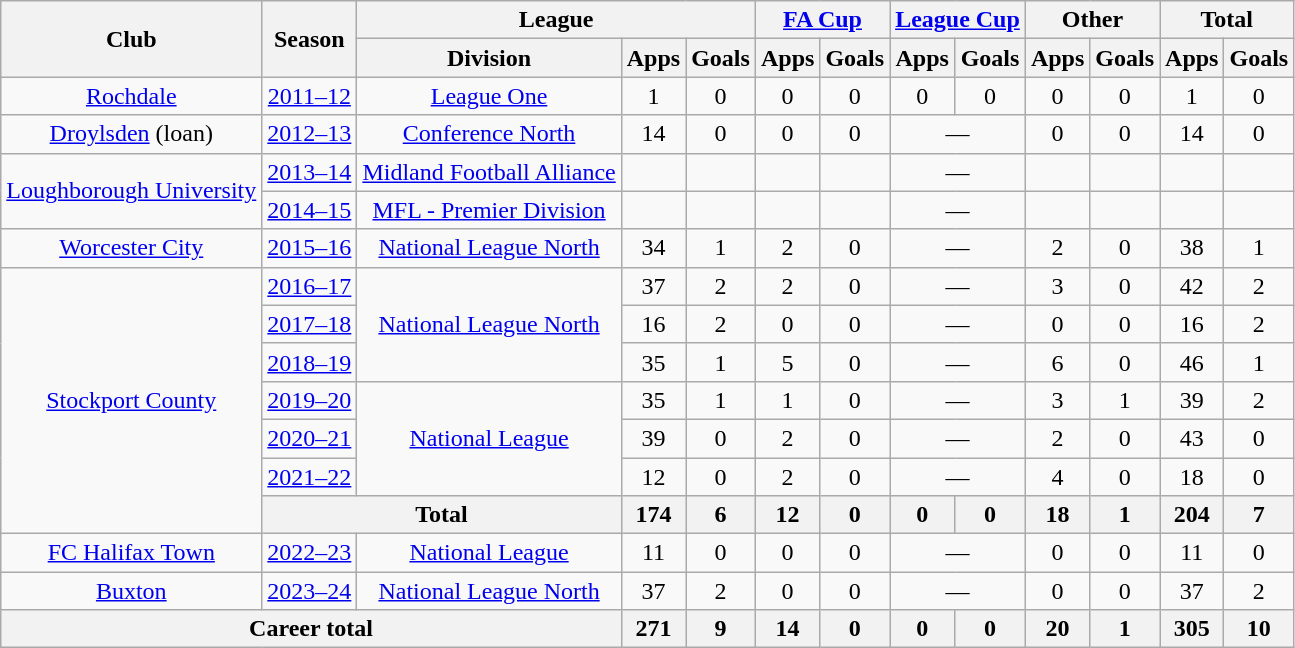<table class="wikitable" style="text-align:center">
<tr>
<th rowspan="2">Club</th>
<th rowspan="2">Season</th>
<th colspan="3">League</th>
<th colspan="2"><a href='#'>FA Cup</a></th>
<th colspan="2"><a href='#'>League Cup</a></th>
<th colspan="2">Other</th>
<th colspan="2">Total</th>
</tr>
<tr>
<th>Division</th>
<th>Apps</th>
<th>Goals</th>
<th>Apps</th>
<th>Goals</th>
<th>Apps</th>
<th>Goals</th>
<th>Apps</th>
<th>Goals</th>
<th>Apps</th>
<th>Goals</th>
</tr>
<tr>
<td><a href='#'>Rochdale</a></td>
<td><a href='#'>2011–12</a></td>
<td><a href='#'>League One</a></td>
<td>1</td>
<td>0</td>
<td>0</td>
<td>0</td>
<td>0</td>
<td>0</td>
<td>0</td>
<td>0</td>
<td>1</td>
<td>0</td>
</tr>
<tr>
<td><a href='#'>Droylsden</a> (loan)</td>
<td><a href='#'>2012–13</a></td>
<td><a href='#'>Conference North</a></td>
<td>14</td>
<td>0</td>
<td>0</td>
<td>0</td>
<td colspan="2">—</td>
<td>0</td>
<td>0</td>
<td>14</td>
<td>0</td>
</tr>
<tr>
<td rowspan="2"><a href='#'>Loughborough University</a></td>
<td><a href='#'>2013–14</a></td>
<td><a href='#'>Midland Football Alliance</a></td>
<td></td>
<td></td>
<td></td>
<td></td>
<td colspan="2">—</td>
<td></td>
<td></td>
<td></td>
<td></td>
</tr>
<tr>
<td><a href='#'>2014–15</a></td>
<td><a href='#'>MFL - Premier Division</a></td>
<td></td>
<td></td>
<td></td>
<td></td>
<td colspan="2">—</td>
<td></td>
<td></td>
<td></td>
<td></td>
</tr>
<tr>
<td><a href='#'>Worcester City</a></td>
<td><a href='#'>2015–16</a></td>
<td><a href='#'>National League North</a></td>
<td>34</td>
<td>1</td>
<td>2</td>
<td>0</td>
<td colspan="2">—</td>
<td>2</td>
<td>0</td>
<td>38</td>
<td>1</td>
</tr>
<tr>
<td rowspan="7"><a href='#'>Stockport County</a></td>
<td><a href='#'>2016–17</a></td>
<td rowspan="3"><a href='#'>National League North</a></td>
<td>37</td>
<td>2</td>
<td>2</td>
<td>0</td>
<td colspan="2">—</td>
<td>3</td>
<td>0</td>
<td>42</td>
<td>2</td>
</tr>
<tr>
<td><a href='#'>2017–18</a></td>
<td>16</td>
<td>2</td>
<td>0</td>
<td>0</td>
<td colspan="2">—</td>
<td>0</td>
<td>0</td>
<td>16</td>
<td>2</td>
</tr>
<tr>
<td><a href='#'>2018–19</a></td>
<td>35</td>
<td>1</td>
<td>5</td>
<td>0</td>
<td colspan="2">—</td>
<td>6</td>
<td>0</td>
<td>46</td>
<td>1</td>
</tr>
<tr>
<td><a href='#'>2019–20</a></td>
<td rowspan="3"><a href='#'>National League</a></td>
<td>35</td>
<td>1</td>
<td>1</td>
<td>0</td>
<td colspan="2">—</td>
<td>3</td>
<td>1</td>
<td>39</td>
<td>2</td>
</tr>
<tr>
<td><a href='#'>2020–21</a></td>
<td>39</td>
<td>0</td>
<td>2</td>
<td>0</td>
<td colspan="2">—</td>
<td>2</td>
<td>0</td>
<td>43</td>
<td>0</td>
</tr>
<tr>
<td><a href='#'>2021–22</a></td>
<td>12</td>
<td>0</td>
<td>2</td>
<td>0</td>
<td colspan="2">—</td>
<td>4</td>
<td>0</td>
<td>18</td>
<td>0</td>
</tr>
<tr>
<th colspan="2">Total</th>
<th>174</th>
<th>6</th>
<th>12</th>
<th>0</th>
<th>0</th>
<th>0</th>
<th>18</th>
<th>1</th>
<th>204</th>
<th>7</th>
</tr>
<tr>
<td><a href='#'>FC Halifax Town</a></td>
<td><a href='#'>2022–23</a></td>
<td><a href='#'>National League</a></td>
<td>11</td>
<td>0</td>
<td>0</td>
<td>0</td>
<td colspan="2">—</td>
<td>0</td>
<td>0</td>
<td>11</td>
<td>0</td>
</tr>
<tr>
<td><a href='#'>Buxton</a></td>
<td><a href='#'>2023–24</a></td>
<td><a href='#'>National League North</a></td>
<td>37</td>
<td>2</td>
<td>0</td>
<td>0</td>
<td colspan="2">—</td>
<td>0</td>
<td>0</td>
<td>37</td>
<td>2</td>
</tr>
<tr>
<th colspan="3">Career total</th>
<th>271</th>
<th>9</th>
<th>14</th>
<th>0</th>
<th>0</th>
<th>0</th>
<th>20</th>
<th>1</th>
<th>305</th>
<th>10</th>
</tr>
</table>
